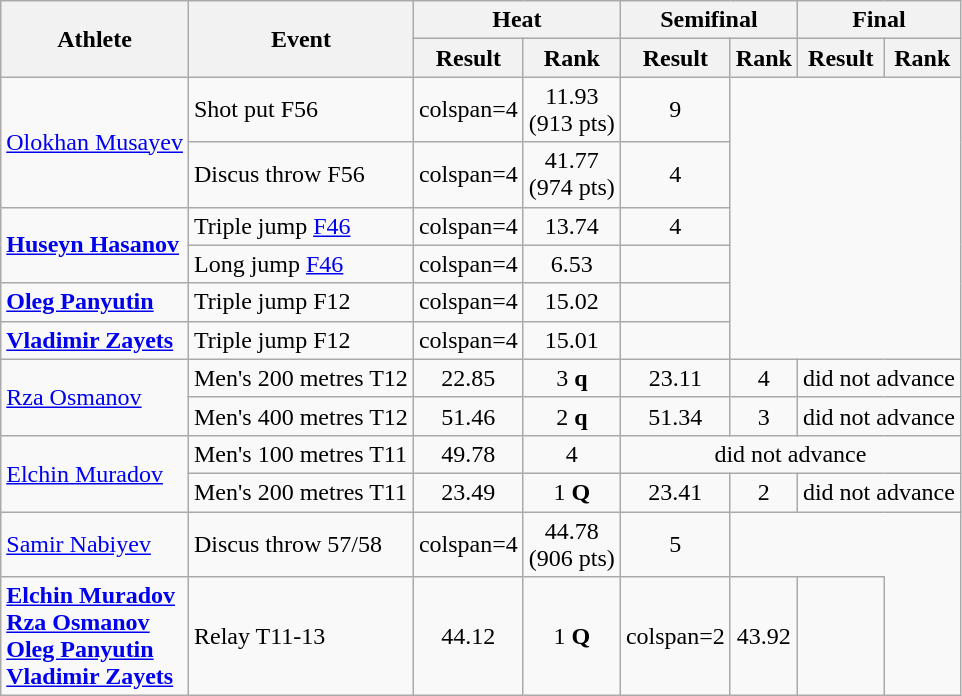<table class="wikitable">
<tr>
<th rowspan="2">Athlete</th>
<th rowspan="2">Event</th>
<th colspan="2">Heat</th>
<th colspan="2">Semifinal</th>
<th colspan="2">Final</th>
</tr>
<tr>
<th>Result</th>
<th>Rank</th>
<th>Result</th>
<th>Rank</th>
<th>Result</th>
<th>Rank</th>
</tr>
<tr align=center>
<td align=left rowspan="2"><a href='#'>Olokhan Musayev</a></td>
<td align=left>Shot put F56</td>
<td>colspan=4 </td>
<td>11.93<br>(913 pts)</td>
<td>9</td>
</tr>
<tr align=center>
<td align=left>Discus throw F56</td>
<td>colspan=4 </td>
<td>41.77<br>(974 pts)</td>
<td>4</td>
</tr>
<tr align=center>
<td align=left rowspan="2"><strong><a href='#'>Huseyn Hasanov</a></strong></td>
<td align=left>Triple jump <a href='#'>F46</a></td>
<td>colspan=4 </td>
<td>13.74</td>
<td>4</td>
</tr>
<tr align=center>
<td align=left>Long jump <a href='#'>F46</a></td>
<td>colspan=4 </td>
<td>6.53</td>
<td></td>
</tr>
<tr align=center>
<td align=left rowspan="1"><strong><a href='#'>Oleg Panyutin</a></strong></td>
<td align=left>Triple jump F12</td>
<td>colspan=4 </td>
<td>15.02</td>
<td></td>
</tr>
<tr align=center>
<td align=left rowspan="1"><strong><a href='#'>Vladimir Zayets</a></strong></td>
<td align=left>Triple jump F12</td>
<td>colspan=4 </td>
<td>15.01</td>
<td></td>
</tr>
<tr align=center>
<td align=left rowspan="2"><a href='#'>Rza Osmanov</a></td>
<td align=left>Men's 200 metres T12</td>
<td>22.85</td>
<td>3 <strong>q</strong></td>
<td>23.11</td>
<td>4</td>
<td colspan=2>did not advance</td>
</tr>
<tr align=center>
<td align=left>Men's 400 metres T12</td>
<td>51.46</td>
<td>2 <strong>q</strong></td>
<td>51.34</td>
<td>3</td>
<td colspan=2>did not advance</td>
</tr>
<tr align=center>
<td align=left rowspan="2"><a href='#'>Elchin Muradov</a></td>
<td align=left>Men's 100 metres T11</td>
<td>49.78</td>
<td>4</td>
<td colspan=4>did not advance</td>
</tr>
<tr align=center>
<td align=left>Men's 200 metres T11</td>
<td>23.49</td>
<td>1 <strong>Q</strong></td>
<td>23.41</td>
<td>2</td>
<td colspan=2>did not advance</td>
</tr>
<tr align=center>
<td align=left><a href='#'>Samir Nabiyev</a></td>
<td align=left>Discus throw 57/58</td>
<td>colspan=4 </td>
<td>44.78<br>(906 pts)</td>
<td>5</td>
</tr>
<tr align=center>
<td align=left><strong><a href='#'>Elchin Muradov</a><br><a href='#'>Rza Osmanov</a><br><a href='#'>Oleg Panyutin</a><br><a href='#'>Vladimir Zayets</a></strong></td>
<td align=left>Relay T11-13</td>
<td>44.12</td>
<td>1 <strong>Q</strong></td>
<td>colspan=2 </td>
<td>43.92</td>
<td></td>
</tr>
</table>
